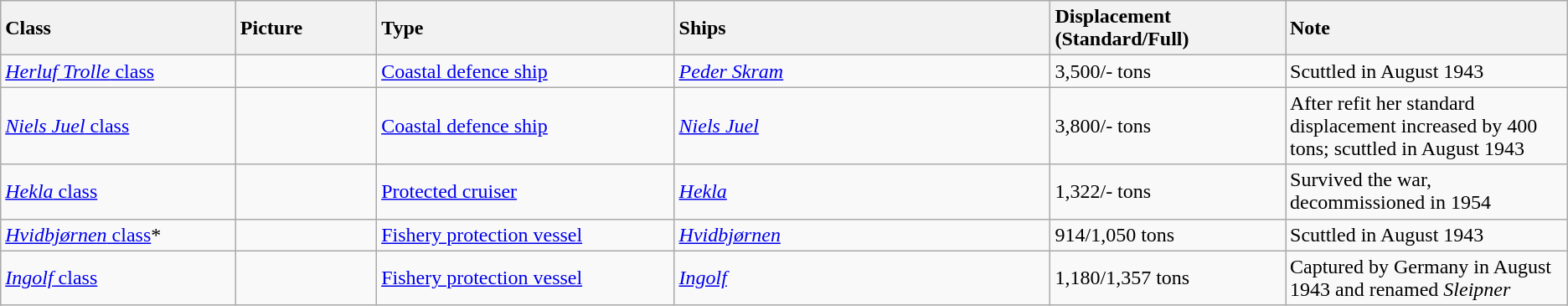<table class="wikitable ">
<tr>
<th style="text-align:left; width:15%;">Class</th>
<th style="text-align:left; width:9%;">Picture</th>
<th style="text-align:left; width:19%;">Type</th>
<th style="text-align:left; width:24%;">Ships</th>
<th style="text-align:left; width:15%;">Displacement (Standard/Full)</th>
<th style="text-align:left; width:20%;">Note</th>
</tr>
<tr>
<td><a href='#'><em>Herluf Trolle</em> class</a></td>
<td></td>
<td><a href='#'>Coastal defence ship</a></td>
<td><a href='#'><em>Peder Skram</em></a></td>
<td>3,500/- tons</td>
<td>Scuttled in August 1943</td>
</tr>
<tr>
<td><a href='#'><em>Niels Juel</em> class</a></td>
<td></td>
<td><a href='#'>Coastal defence ship</a></td>
<td><a href='#'><em>Niels Juel</em></a></td>
<td>3,800/- tons</td>
<td>After refit her standard displacement increased by 400 tons; scuttled in August 1943</td>
</tr>
<tr>
<td><a href='#'><em>Hekla</em> class</a></td>
<td></td>
<td><a href='#'>Protected cruiser</a></td>
<td><a href='#'><em>Hekla</em></a></td>
<td>1,322/- tons</td>
<td>Survived the war, decommissioned in 1954</td>
</tr>
<tr>
<td><a href='#'><em>Hvidbjørnen</em> class</a>*</td>
<td></td>
<td><a href='#'>Fishery protection vessel</a></td>
<td><a href='#'><em>Hvidbjørnen</em></a></td>
<td>914/1,050 tons</td>
<td>Scuttled in August 1943</td>
</tr>
<tr>
<td><a href='#'><em>Ingolf</em> class</a></td>
<td></td>
<td><a href='#'>Fishery protection vessel</a></td>
<td><a href='#'><em>Ingolf</em></a></td>
<td>1,180/1,357 tons</td>
<td>Captured by Germany in August 1943 and renamed <em>Sleipner</em></td>
</tr>
</table>
